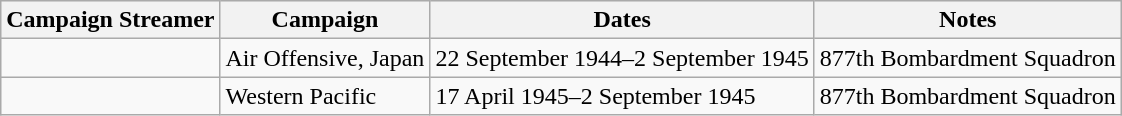<table class="wikitable">
<tr style="background:#efefef;">
<th>Campaign Streamer</th>
<th>Campaign</th>
<th>Dates</th>
<th>Notes</th>
</tr>
<tr>
<td></td>
<td>Air Offensive, Japan</td>
<td>22 September 1944–2 September 1945</td>
<td>877th Bombardment Squadron</td>
</tr>
<tr>
<td></td>
<td>Western Pacific</td>
<td>17 April 1945–2 September 1945</td>
<td>877th Bombardment Squadron</td>
</tr>
</table>
